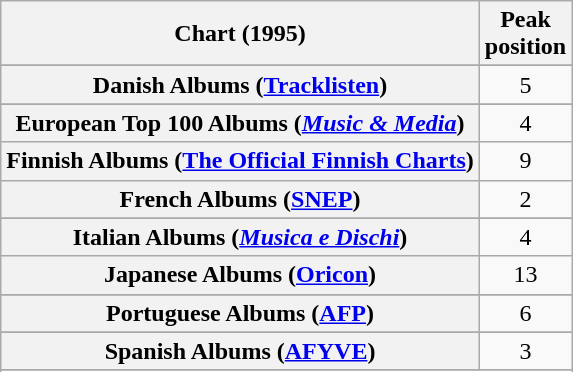<table class="wikitable sortable plainrowheaders">
<tr>
<th scope="col">Chart (1995)</th>
<th scope="col">Peak<br>position</th>
</tr>
<tr>
</tr>
<tr>
</tr>
<tr>
</tr>
<tr>
</tr>
<tr>
</tr>
<tr>
<th scope="row">Danish Albums (<a href='#'>Tracklisten</a>)</th>
<td align="center">5</td>
</tr>
<tr>
</tr>
<tr>
<th scope="row">European Top 100 Albums (<em><a href='#'>Music & Media</a></em>)</th>
<td align="center">4</td>
</tr>
<tr>
<th scope="row">Finnish Albums (<a href='#'>The Official Finnish Charts</a>)</th>
<td align="center">9</td>
</tr>
<tr>
<th scope="row">French Albums (<a href='#'>SNEP</a>)</th>
<td align="center">2</td>
</tr>
<tr>
</tr>
<tr>
</tr>
<tr>
<th scope="row">Italian Albums (<em><a href='#'>Musica e Dischi</a></em>)</th>
<td align="center">4</td>
</tr>
<tr>
<th scope="row">Japanese Albums (<a href='#'>Oricon</a>)</th>
<td align="center">13</td>
</tr>
<tr>
</tr>
<tr>
</tr>
<tr>
<th scope="row">Portuguese Albums (<a href='#'>AFP</a>)</th>
<td align="center">6</td>
</tr>
<tr>
</tr>
<tr>
<th scope="row">Spanish Albums (<a href='#'>AFYVE</a>)</th>
<td align="center">3</td>
</tr>
<tr>
</tr>
<tr>
</tr>
<tr>
</tr>
<tr>
</tr>
</table>
